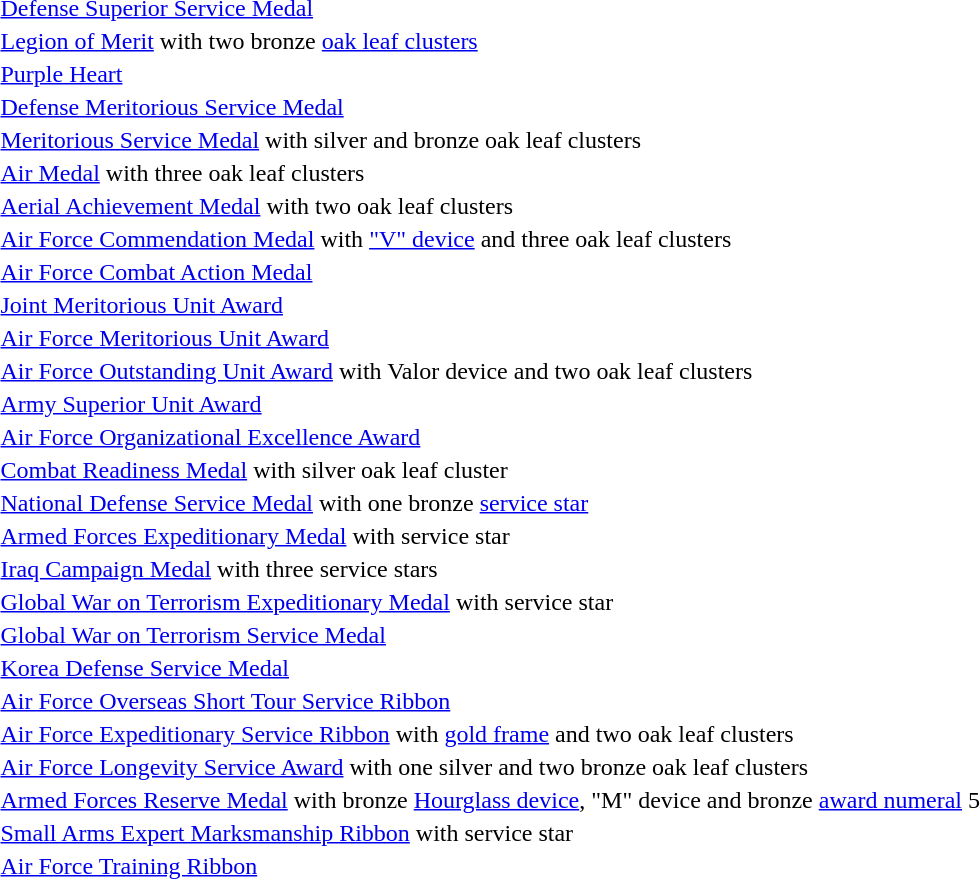<table>
<tr>
<td></td>
<td><a href='#'>Defense Superior Service Medal</a></td>
</tr>
<tr>
<td><span></span><span></span></td>
<td><a href='#'>Legion of Merit</a> with two bronze <a href='#'>oak leaf clusters</a></td>
</tr>
<tr>
<td></td>
<td><a href='#'>Purple Heart</a></td>
</tr>
<tr>
<td></td>
<td><a href='#'>Defense Meritorious Service Medal</a></td>
</tr>
<tr>
<td><span></span><span></span></td>
<td><a href='#'>Meritorious Service Medal</a> with silver and bronze oak leaf clusters</td>
</tr>
<tr>
<td><span></span><span></span><span></span></td>
<td><a href='#'>Air Medal</a> with three oak leaf clusters</td>
</tr>
<tr>
<td><span></span><span></span></td>
<td><a href='#'>Aerial Achievement Medal</a> with two oak leaf clusters</td>
</tr>
<tr>
<td><span></span><span></span><span></span><span></span></td>
<td><a href='#'>Air Force Commendation Medal</a> with <a href='#'>"V" device</a> and three oak leaf clusters</td>
</tr>
<tr>
<td></td>
<td><a href='#'>Air Force Combat Action Medal</a></td>
</tr>
<tr>
<td></td>
<td><a href='#'>Joint Meritorious Unit Award</a></td>
</tr>
<tr>
<td></td>
<td><a href='#'>Air Force Meritorious Unit Award</a></td>
</tr>
<tr>
<td><span></span><span></span><span></span></td>
<td><a href='#'>Air Force Outstanding Unit Award</a> with Valor device and two oak leaf clusters</td>
</tr>
<tr>
<td></td>
<td><a href='#'>Army Superior Unit Award</a></td>
</tr>
<tr>
<td></td>
<td><a href='#'>Air Force Organizational Excellence Award</a></td>
</tr>
<tr>
<td></td>
<td><a href='#'>Combat Readiness Medal</a> with silver oak leaf cluster</td>
</tr>
<tr>
<td></td>
<td><a href='#'>National Defense Service Medal</a> with one bronze <a href='#'>service star</a></td>
</tr>
<tr>
<td></td>
<td><a href='#'>Armed Forces Expeditionary Medal</a> with service star</td>
</tr>
<tr>
<td><span></span><span></span><span></span></td>
<td><a href='#'>Iraq Campaign Medal</a> with three service stars</td>
</tr>
<tr>
<td></td>
<td><a href='#'>Global War on Terrorism Expeditionary Medal</a> with service star</td>
</tr>
<tr>
<td></td>
<td><a href='#'>Global War on Terrorism Service Medal</a></td>
</tr>
<tr>
<td></td>
<td><a href='#'>Korea Defense Service Medal</a></td>
</tr>
<tr>
<td></td>
<td><a href='#'>Air Force Overseas Short Tour Service Ribbon</a></td>
</tr>
<tr>
<td><span></span><span></span></td>
<td><a href='#'>Air Force Expeditionary Service Ribbon</a> with <a href='#'>gold frame</a> and two oak leaf clusters</td>
</tr>
<tr>
<td><span></span><span></span><span></span></td>
<td><a href='#'>Air Force Longevity Service Award</a> with one silver and two bronze oak leaf clusters</td>
</tr>
<tr>
<td><span></span><span></span><span></span></td>
<td><a href='#'>Armed Forces Reserve Medal</a> with bronze <a href='#'>Hourglass device</a>, "M" device and bronze <a href='#'>award numeral</a> 5</td>
</tr>
<tr>
<td></td>
<td><a href='#'>Small Arms Expert Marksmanship Ribbon</a> with service star</td>
</tr>
<tr>
<td></td>
<td><a href='#'>Air Force Training Ribbon</a></td>
</tr>
</table>
